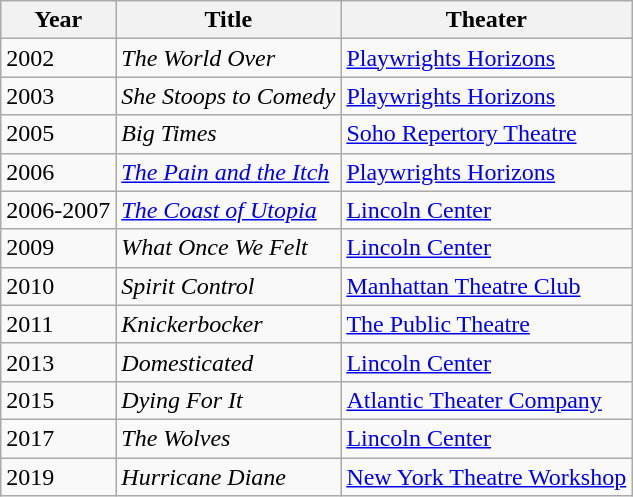<table class="wikitable sortable">
<tr>
<th>Year</th>
<th>Title</th>
<th>Theater</th>
</tr>
<tr>
<td>2002</td>
<td><em>The World Over</em></td>
<td><a href='#'>Playwrights Horizons</a></td>
</tr>
<tr>
<td>2003</td>
<td><em>She Stoops to Comedy</em></td>
<td><a href='#'>Playwrights Horizons</a></td>
</tr>
<tr>
<td>2005</td>
<td><em>Big Times</em></td>
<td><a href='#'>Soho Repertory Theatre</a></td>
</tr>
<tr>
<td>2006</td>
<td><em><a href='#'>The Pain and the Itch</a></em></td>
<td><a href='#'>Playwrights Horizons</a></td>
</tr>
<tr>
<td>2006-2007</td>
<td><em><a href='#'>The Coast of Utopia</a></em></td>
<td><a href='#'>Lincoln Center</a></td>
</tr>
<tr>
<td>2009</td>
<td><em>What Once We Felt</em></td>
<td><a href='#'>Lincoln Center</a></td>
</tr>
<tr>
<td>2010</td>
<td><em>Spirit Control</em></td>
<td><a href='#'>Manhattan Theatre Club</a></td>
</tr>
<tr>
<td>2011</td>
<td><em>Knickerbocker</em></td>
<td><a href='#'>The Public Theatre</a></td>
</tr>
<tr>
<td>2013</td>
<td><em>Domesticated</em></td>
<td><a href='#'>Lincoln Center</a></td>
</tr>
<tr>
<td>2015</td>
<td><em>Dying For It</em></td>
<td><a href='#'>Atlantic Theater Company</a></td>
</tr>
<tr>
<td>2017</td>
<td><em>The Wolves</em></td>
<td><a href='#'>Lincoln Center</a></td>
</tr>
<tr>
<td>2019</td>
<td><em>Hurricane Diane</em></td>
<td><a href='#'>New York Theatre Workshop</a></td>
</tr>
</table>
